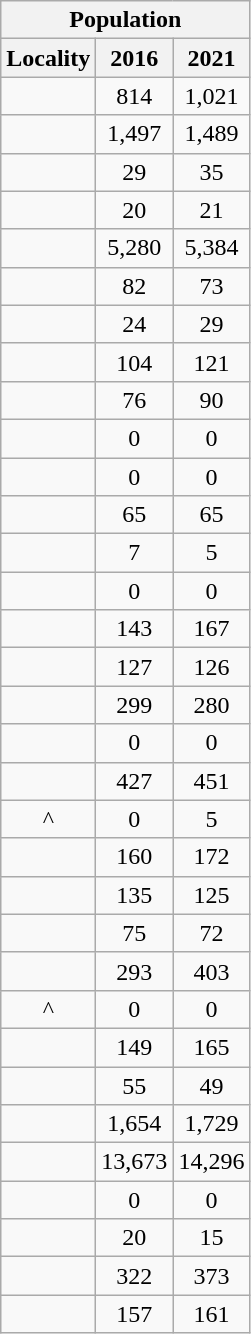<table class="wikitable" style="text-align:center;">
<tr>
<th colspan="3" style="text-align:center;  font-weight:bold">Population</th>
</tr>
<tr>
<th style="text-align:center; background:  font-weight:bold">Locality</th>
<th style="text-align:center; background:  font-weight:bold"><strong>2016</strong></th>
<th style="text-align:center; background:  font-weight:bold"><strong>2021</strong></th>
</tr>
<tr>
<td></td>
<td>814</td>
<td>1,021</td>
</tr>
<tr>
<td></td>
<td>1,497</td>
<td>1,489</td>
</tr>
<tr>
<td></td>
<td>29</td>
<td>35</td>
</tr>
<tr>
<td></td>
<td>20</td>
<td>21</td>
</tr>
<tr>
<td></td>
<td>5,280</td>
<td>5,384</td>
</tr>
<tr>
<td></td>
<td>82</td>
<td>73</td>
</tr>
<tr>
<td></td>
<td>24</td>
<td>29</td>
</tr>
<tr>
<td></td>
<td>104</td>
<td>121</td>
</tr>
<tr>
<td></td>
<td>76</td>
<td>90</td>
</tr>
<tr>
<td></td>
<td>0</td>
<td>0</td>
</tr>
<tr>
<td></td>
<td>0</td>
<td>0</td>
</tr>
<tr>
<td></td>
<td>65</td>
<td>65</td>
</tr>
<tr>
<td></td>
<td>7</td>
<td>5</td>
</tr>
<tr>
<td></td>
<td>0</td>
<td>0</td>
</tr>
<tr>
<td></td>
<td>143</td>
<td>167</td>
</tr>
<tr>
<td></td>
<td>127</td>
<td>126</td>
</tr>
<tr>
<td></td>
<td>299</td>
<td>280</td>
</tr>
<tr>
<td></td>
<td>0</td>
<td>0</td>
</tr>
<tr>
<td></td>
<td>427</td>
<td>451</td>
</tr>
<tr>
<td>^</td>
<td>0</td>
<td>5</td>
</tr>
<tr>
<td></td>
<td>160</td>
<td>172</td>
</tr>
<tr>
<td></td>
<td>135</td>
<td>125</td>
</tr>
<tr>
<td></td>
<td>75</td>
<td>72</td>
</tr>
<tr>
<td></td>
<td>293</td>
<td>403</td>
</tr>
<tr>
<td>^</td>
<td>0</td>
<td>0</td>
</tr>
<tr>
<td></td>
<td>149</td>
<td>165</td>
</tr>
<tr>
<td></td>
<td>55</td>
<td>49</td>
</tr>
<tr>
<td></td>
<td>1,654</td>
<td>1,729</td>
</tr>
<tr>
<td></td>
<td>13,673</td>
<td>14,296</td>
</tr>
<tr>
<td></td>
<td>0</td>
<td>0</td>
</tr>
<tr>
<td></td>
<td>20</td>
<td>15</td>
</tr>
<tr>
<td></td>
<td>322</td>
<td>373</td>
</tr>
<tr>
<td></td>
<td>157</td>
<td>161</td>
</tr>
</table>
